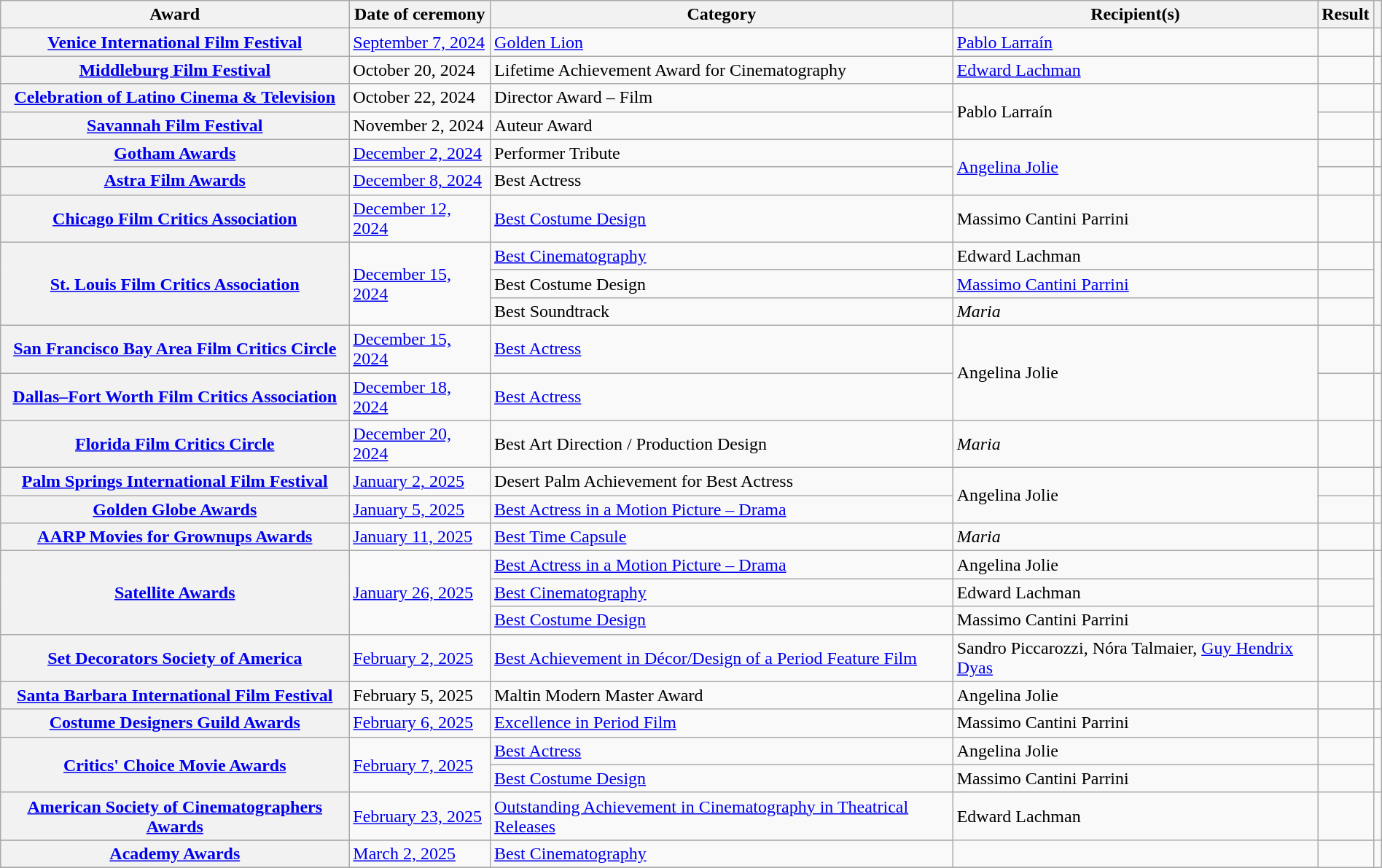<table class="wikitable sortable plainrowheaders" width=100%>
<tr>
<th scope="col">Award</th>
<th scope="col">Date of ceremony</th>
<th scope="col">Category</th>
<th scope="col">Recipient(s)</th>
<th scope="col">Result</th>
<th scope="col" class="unsortable"></th>
</tr>
<tr>
<th scope="row"><a href='#'>Venice International Film Festival</a></th>
<td><a href='#'>September 7, 2024</a></td>
<td><a href='#'>Golden Lion</a></td>
<td><a href='#'>Pablo Larraín</a></td>
<td></td>
<td style="text-align:center;"></td>
</tr>
<tr>
<th scope="row"><a href='#'>Middleburg Film Festival</a></th>
<td>October 20, 2024</td>
<td>Lifetime Achievement Award for Cinematography</td>
<td><a href='#'>Edward Lachman</a></td>
<td></td>
<td style="text-align:center;"></td>
</tr>
<tr>
<th scope="row"><a href='#'>Celebration of Latino Cinema & Television</a></th>
<td>October 22, 2024</td>
<td>Director Award – Film</td>
<td rowspan="2">Pablo Larraín</td>
<td></td>
<td style="text-align:center;"></td>
</tr>
<tr>
<th scope="row"><a href='#'>Savannah Film Festival</a></th>
<td>November 2, 2024</td>
<td>Auteur Award</td>
<td></td>
<td style="text-align:center;"></td>
</tr>
<tr>
<th scope="row"><a href='#'>Gotham Awards</a></th>
<td><a href='#'>December 2, 2024</a></td>
<td>Performer Tribute</td>
<td rowspan="2"><a href='#'>Angelina Jolie</a></td>
<td></td>
<td style="text-align:center;"></td>
</tr>
<tr>
<th scope="row"><a href='#'>Astra Film Awards</a></th>
<td><a href='#'>December 8, 2024</a></td>
<td>Best Actress</td>
<td></td>
<td style="text-align:center;"></td>
</tr>
<tr>
<th rowspan="1" scope="row"><a href='#'>Chicago Film Critics Association</a></th>
<td rowspan="1"><a href='#'>December 12, 2024</a></td>
<td><a href='#'>Best Costume Design</a></td>
<td>Massimo Cantini Parrini</td>
<td></td>
<td align="center"></td>
</tr>
<tr>
<th rowspan="3" scope="row"><a href='#'>St. Louis Film Critics Association</a></th>
<td rowspan="3"><a href='#'>December 15, 2024</a></td>
<td><a href='#'>Best Cinematography</a></td>
<td>Edward Lachman</td>
<td></td>
</tr>
<tr>
<td>Best Costume Design</td>
<td><a href='#'>Massimo Cantini Parrini</a></td>
<td></td>
</tr>
<tr>
<td>Best Soundtrack</td>
<td><em>Maria</em></td>
<td></td>
</tr>
<tr>
<th scope="row"><a href='#'>San Francisco Bay Area Film Critics Circle</a></th>
<td><a href='#'>December 15, 2024</a></td>
<td><a href='#'>Best Actress</a></td>
<td rowspan="2">Angelina Jolie</td>
<td></td>
<td style="text-align:center;"></td>
</tr>
<tr>
<th scope="row"><a href='#'>Dallas–Fort Worth Film Critics Association</a></th>
<td><a href='#'>December 18, 2024</a></td>
<td><a href='#'>Best Actress</a></td>
<td></td>
<td align="center" rowspan="1"></td>
</tr>
<tr>
<th scope="row"><a href='#'>Florida Film Critics Circle</a></th>
<td><a href='#'>December 20, 2024</a></td>
<td>Best Art Direction / Production Design</td>
<td><em>Maria</em></td>
<td></td>
<td align="center"></td>
</tr>
<tr>
<th scope="row"><a href='#'>Palm Springs International Film Festival</a></th>
<td><a href='#'>January 2, 2025</a></td>
<td>Desert Palm Achievement for Best Actress</td>
<td rowspan="2">Angelina Jolie</td>
<td></td>
<td align="center"></td>
</tr>
<tr>
<th scope="row"><a href='#'>Golden Globe Awards</a></th>
<td><a href='#'>January 5, 2025</a></td>
<td><a href='#'>Best Actress in a Motion Picture – Drama</a></td>
<td></td>
<td style="text-align:center;"></td>
</tr>
<tr>
<th scope="rowgroup"><a href='#'>AARP Movies for Grownups Awards</a></th>
<td><a href='#'>January 11, 2025</a></td>
<td><a href='#'>Best Time Capsule</a></td>
<td><em>Maria</em></td>
<td></td>
<td style="text-align:center;"></td>
</tr>
<tr>
<th rowspan="3" scope="row"><a href='#'>Satellite Awards</a></th>
<td rowspan="3"><a href='#'>January 26, 2025</a></td>
<td><a href='#'>Best Actress in a Motion Picture – Drama</a></td>
<td>Angelina Jolie</td>
<td></td>
<td rowspan="3"></td>
</tr>
<tr>
<td><a href='#'>Best Cinematography</a></td>
<td>Edward Lachman</td>
<td></td>
</tr>
<tr>
<td><a href='#'>Best Costume Design</a></td>
<td>Massimo Cantini Parrini</td>
<td></td>
</tr>
<tr>
<th scope="row"><a href='#'>Set Decorators Society of America</a></th>
<td><a href='#'>February 2, 2025</a></td>
<td><a href='#'>Best Achievement in Décor/Design of a Period Feature Film</a></td>
<td>Sandro Piccarozzi, Nóra Talmaier, <a href='#'>Guy Hendrix Dyas</a></td>
<td></td>
<td align="center"></td>
</tr>
<tr>
<th scope="row"><a href='#'>Santa Barbara International Film Festival</a></th>
<td>February 5, 2025</td>
<td>Maltin Modern Master Award</td>
<td>Angelina Jolie</td>
<td></td>
<td style="text-align:center;"></td>
</tr>
<tr>
<th scope="row"><a href='#'>Costume Designers Guild Awards</a></th>
<td><a href='#'>February 6, 2025</a></td>
<td><a href='#'>Excellence in Period Film</a></td>
<td>Massimo Cantini Parrini</td>
<td></td>
<td align="center"></td>
</tr>
<tr>
<th scope="row" rowspan="2"><a href='#'>Critics' Choice Movie Awards</a></th>
<td rowspan="2"><a href='#'>February 7, 2025</a></td>
<td><a href='#'>Best Actress</a></td>
<td>Angelina Jolie</td>
<td></td>
<td rowspan="2" align="center"></td>
</tr>
<tr>
<td><a href='#'>Best Costume Design</a></td>
<td>Massimo Cantini Parrini</td>
<td></td>
</tr>
<tr>
<th scope="row"><a href='#'>American Society of Cinematographers Awards</a></th>
<td><a href='#'>February 23, 2025</a></td>
<td><a href='#'>Outstanding Achievement in Cinematography in Theatrical Releases</a></td>
<td rowspan="2">Edward Lachman</td>
<td></td>
<td align="center"></td>
</tr>
<tr>
</tr>
<tr>
<th scope="row"><a href='#'>Academy Awards</a></th>
<td><a href='#'>March 2, 2025</a></td>
<td><a href='#'>Best Cinematography</a></td>
<td></td>
<td rowspan="2" align="center"></td>
</tr>
<tr>
</tr>
</table>
